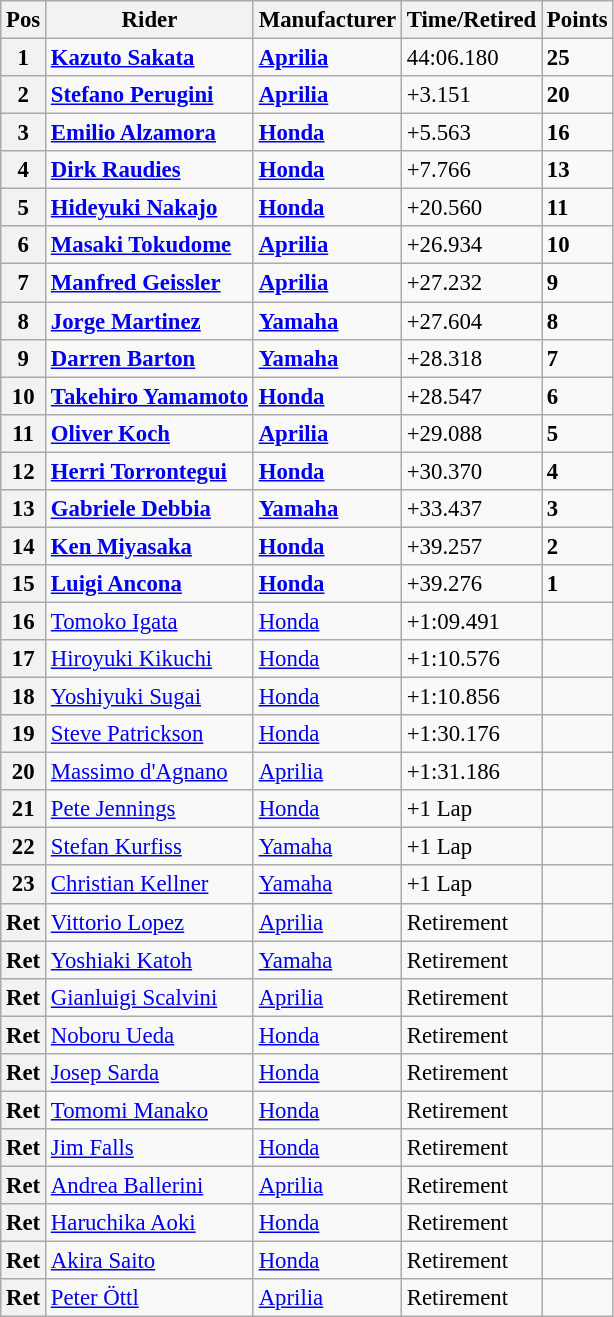<table class="wikitable" style="font-size: 95%;">
<tr>
<th>Pos</th>
<th>Rider</th>
<th>Manufacturer</th>
<th>Time/Retired</th>
<th>Points</th>
</tr>
<tr>
<th>1</th>
<td> <strong><a href='#'>Kazuto Sakata</a></strong></td>
<td><strong><a href='#'>Aprilia</a></strong></td>
<td>44:06.180</td>
<td><strong>25</strong></td>
</tr>
<tr>
<th>2</th>
<td> <strong><a href='#'>Stefano Perugini</a></strong></td>
<td><strong><a href='#'>Aprilia</a></strong></td>
<td>+3.151</td>
<td><strong>20</strong></td>
</tr>
<tr>
<th>3</th>
<td> <strong><a href='#'>Emilio Alzamora</a></strong></td>
<td><strong><a href='#'>Honda</a></strong></td>
<td>+5.563</td>
<td><strong>16</strong></td>
</tr>
<tr>
<th>4</th>
<td> <strong><a href='#'>Dirk Raudies</a></strong></td>
<td><strong><a href='#'>Honda</a></strong></td>
<td>+7.766</td>
<td><strong>13</strong></td>
</tr>
<tr>
<th>5</th>
<td> <strong><a href='#'>Hideyuki Nakajo</a></strong></td>
<td><strong><a href='#'>Honda</a></strong></td>
<td>+20.560</td>
<td><strong>11</strong></td>
</tr>
<tr>
<th>6</th>
<td> <strong><a href='#'>Masaki Tokudome</a></strong></td>
<td><strong><a href='#'>Aprilia</a></strong></td>
<td>+26.934</td>
<td><strong>10</strong></td>
</tr>
<tr>
<th>7</th>
<td> <strong><a href='#'>Manfred Geissler</a></strong></td>
<td><strong><a href='#'>Aprilia</a></strong></td>
<td>+27.232</td>
<td><strong>9</strong></td>
</tr>
<tr>
<th>8</th>
<td> <strong><a href='#'>Jorge Martinez</a></strong></td>
<td><strong><a href='#'>Yamaha</a></strong></td>
<td>+27.604</td>
<td><strong>8</strong></td>
</tr>
<tr>
<th>9</th>
<td> <strong><a href='#'>Darren Barton</a></strong></td>
<td><strong><a href='#'>Yamaha</a></strong></td>
<td>+28.318</td>
<td><strong>7</strong></td>
</tr>
<tr>
<th>10</th>
<td> <strong><a href='#'>Takehiro Yamamoto</a></strong></td>
<td><strong><a href='#'>Honda</a></strong></td>
<td>+28.547</td>
<td><strong>6</strong></td>
</tr>
<tr>
<th>11</th>
<td> <strong><a href='#'>Oliver Koch</a></strong></td>
<td><strong><a href='#'>Aprilia</a></strong></td>
<td>+29.088</td>
<td><strong>5</strong></td>
</tr>
<tr>
<th>12</th>
<td> <strong><a href='#'>Herri Torrontegui</a></strong></td>
<td><strong><a href='#'>Honda</a></strong></td>
<td>+30.370</td>
<td><strong>4</strong></td>
</tr>
<tr>
<th>13</th>
<td> <strong><a href='#'>Gabriele Debbia</a></strong></td>
<td><strong><a href='#'>Yamaha</a></strong></td>
<td>+33.437</td>
<td><strong>3</strong></td>
</tr>
<tr>
<th>14</th>
<td> <strong><a href='#'>Ken Miyasaka</a></strong></td>
<td><strong><a href='#'>Honda</a></strong></td>
<td>+39.257</td>
<td><strong>2</strong></td>
</tr>
<tr>
<th>15</th>
<td> <strong><a href='#'>Luigi Ancona</a></strong></td>
<td><strong><a href='#'>Honda</a></strong></td>
<td>+39.276</td>
<td><strong>1</strong></td>
</tr>
<tr>
<th>16</th>
<td> <a href='#'>Tomoko Igata</a></td>
<td><a href='#'>Honda</a></td>
<td>+1:09.491</td>
<td></td>
</tr>
<tr>
<th>17</th>
<td> <a href='#'>Hiroyuki Kikuchi</a></td>
<td><a href='#'>Honda</a></td>
<td>+1:10.576</td>
<td></td>
</tr>
<tr>
<th>18</th>
<td> <a href='#'>Yoshiyuki Sugai</a></td>
<td><a href='#'>Honda</a></td>
<td>+1:10.856</td>
<td></td>
</tr>
<tr>
<th>19</th>
<td> <a href='#'>Steve Patrickson</a></td>
<td><a href='#'>Honda</a></td>
<td>+1:30.176</td>
<td></td>
</tr>
<tr>
<th>20</th>
<td> <a href='#'>Massimo d'Agnano</a></td>
<td><a href='#'>Aprilia</a></td>
<td>+1:31.186</td>
<td></td>
</tr>
<tr>
<th>21</th>
<td> <a href='#'>Pete Jennings</a></td>
<td><a href='#'>Honda</a></td>
<td>+1 Lap</td>
<td></td>
</tr>
<tr>
<th>22</th>
<td> <a href='#'>Stefan Kurfiss</a></td>
<td><a href='#'>Yamaha</a></td>
<td>+1 Lap</td>
<td></td>
</tr>
<tr>
<th>23</th>
<td> <a href='#'>Christian Kellner</a></td>
<td><a href='#'>Yamaha</a></td>
<td>+1 Lap</td>
<td></td>
</tr>
<tr>
<th>Ret</th>
<td> <a href='#'>Vittorio Lopez</a></td>
<td><a href='#'>Aprilia</a></td>
<td>Retirement</td>
<td></td>
</tr>
<tr>
<th>Ret</th>
<td> <a href='#'>Yoshiaki Katoh</a></td>
<td><a href='#'>Yamaha</a></td>
<td>Retirement</td>
<td></td>
</tr>
<tr>
<th>Ret</th>
<td> <a href='#'>Gianluigi Scalvini</a></td>
<td><a href='#'>Aprilia</a></td>
<td>Retirement</td>
<td></td>
</tr>
<tr>
<th>Ret</th>
<td> <a href='#'>Noboru Ueda</a></td>
<td><a href='#'>Honda</a></td>
<td>Retirement</td>
<td></td>
</tr>
<tr>
<th>Ret</th>
<td> <a href='#'>Josep Sarda</a></td>
<td><a href='#'>Honda</a></td>
<td>Retirement</td>
<td></td>
</tr>
<tr>
<th>Ret</th>
<td> <a href='#'>Tomomi Manako</a></td>
<td><a href='#'>Honda</a></td>
<td>Retirement</td>
<td></td>
</tr>
<tr>
<th>Ret</th>
<td> <a href='#'>Jim Falls</a></td>
<td><a href='#'>Honda</a></td>
<td>Retirement</td>
<td></td>
</tr>
<tr>
<th>Ret</th>
<td> <a href='#'>Andrea Ballerini</a></td>
<td><a href='#'>Aprilia</a></td>
<td>Retirement</td>
<td></td>
</tr>
<tr>
<th>Ret</th>
<td> <a href='#'>Haruchika Aoki</a></td>
<td><a href='#'>Honda</a></td>
<td>Retirement</td>
<td></td>
</tr>
<tr>
<th>Ret</th>
<td> <a href='#'>Akira Saito</a></td>
<td><a href='#'>Honda</a></td>
<td>Retirement</td>
<td></td>
</tr>
<tr>
<th>Ret</th>
<td> <a href='#'>Peter Öttl</a></td>
<td><a href='#'>Aprilia</a></td>
<td>Retirement</td>
<td></td>
</tr>
</table>
